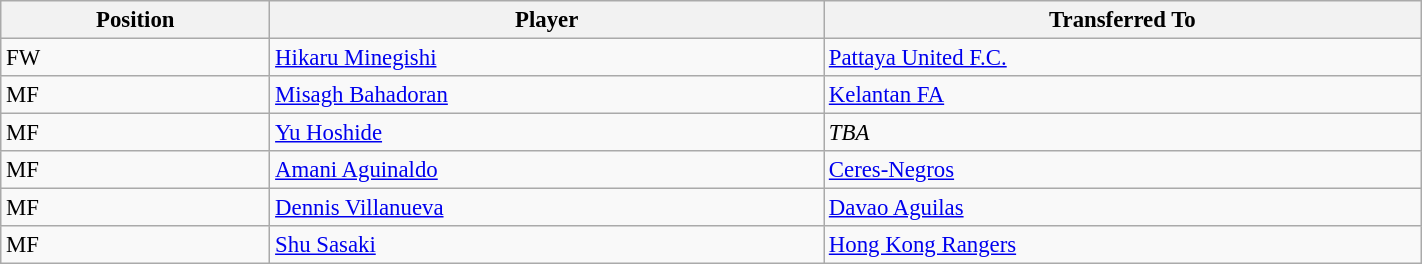<table class="wikitable sortable" style="width:75%; text-align:center; font-size:95%; text-align:left;">
<tr>
<th><strong>Position</strong></th>
<th><strong>Player</strong></th>
<th><strong>Transferred To</strong></th>
</tr>
<tr>
<td>FW</td>
<td> <a href='#'>Hikaru Minegishi</a></td>
<td> <a href='#'>Pattaya United F.C.</a></td>
</tr>
<tr>
<td>MF</td>
<td> <a href='#'>Misagh Bahadoran</a></td>
<td> <a href='#'>Kelantan FA</a></td>
</tr>
<tr>
<td>MF</td>
<td> <a href='#'>Yu Hoshide</a></td>
<td><em>TBA</em></td>
</tr>
<tr>
<td>MF</td>
<td> <a href='#'>Amani Aguinaldo</a></td>
<td> <a href='#'>Ceres-Negros</a></td>
</tr>
<tr>
<td>MF</td>
<td> <a href='#'>Dennis Villanueva</a></td>
<td> <a href='#'>Davao Aguilas</a></td>
</tr>
<tr>
<td>MF</td>
<td> <a href='#'>Shu Sasaki</a></td>
<td> <a href='#'>Hong Kong Rangers</a></td>
</tr>
</table>
